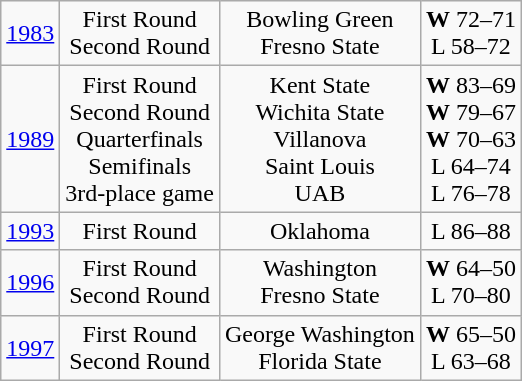<table class="wikitable">
<tr align="center">
<td><a href='#'>1983</a></td>
<td>First Round<br>Second Round</td>
<td>Bowling Green<br>Fresno State</td>
<td><strong>W</strong> 72–71<br>L 58–72</td>
</tr>
<tr align="center">
<td><a href='#'>1989</a></td>
<td>First Round<br>Second Round<br>Quarterfinals<br>Semifinals<br>3rd-place game</td>
<td>Kent State<br>Wichita State<br>Villanova<br>Saint Louis<br>UAB</td>
<td><strong>W</strong> 83–69<br><strong>W</strong> 79–67<br><strong>W</strong> 70–63<br>L 64–74<br>L 76–78</td>
</tr>
<tr align="center">
<td><a href='#'>1993</a></td>
<td>First Round</td>
<td>Oklahoma</td>
<td>L 86–88</td>
</tr>
<tr align="center">
<td><a href='#'>1996</a></td>
<td>First Round<br>Second Round</td>
<td>Washington<br>Fresno State</td>
<td><strong>W</strong> 64–50<br>L 70–80</td>
</tr>
<tr align="center">
<td><a href='#'>1997</a></td>
<td>First Round<br>Second Round</td>
<td>George Washington<br>Florida State</td>
<td><strong>W</strong> 65–50<br>L 63–68</td>
</tr>
</table>
